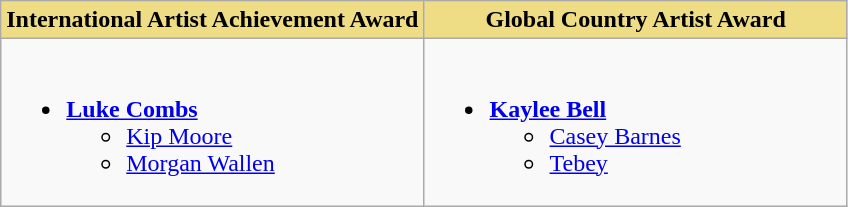<table class="wikitable">
<tr>
<th style="background:#EEDD85;" width="50%">International Artist Achievement Award</th>
<th style="background:#EEDD85;" width="50%">Global Country Artist Award</th>
</tr>
<tr>
<td valign="top"><br><ul><li><strong><a href='#'>Luke Combs</a></strong><ul><li><a href='#'>Kip Moore</a></li><li><a href='#'>Morgan Wallen</a></li></ul></li></ul></td>
<td valign="top"><br><ul><li><strong><a href='#'>Kaylee Bell</a></strong><ul><li><a href='#'>Casey Barnes</a></li><li><a href='#'>Tebey</a></li></ul></li></ul></td>
</tr>
</table>
